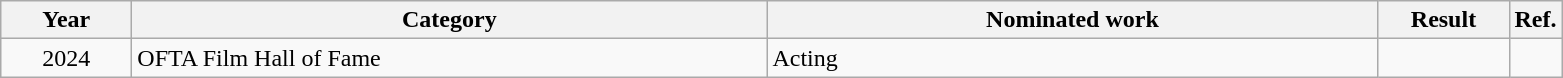<table class="wikitable">
<tr>
<th scope="col" style="width:5em;">Year</th>
<th scope="col" style="width:26em;">Category</th>
<th scope="col" style="width:25em;">Nominated work</th>
<th scope="col" style="width:5em;">Result</th>
<th>Ref.</th>
</tr>
<tr>
<td style="text-align:center;">2024</td>
<td>OFTA Film Hall of Fame</td>
<td>Acting</td>
<td></td>
<td></td>
</tr>
</table>
